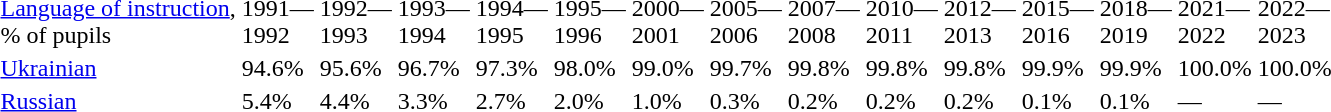<table class="standard">
<tr>
<td><a href='#'>Language of instruction</a>, <br>% of pupils</td>
<td>1991—<br>1992</td>
<td>1992—<br>1993</td>
<td>1993—<br>1994</td>
<td>1994—<br>1995</td>
<td>1995—<br>1996</td>
<td>2000—<br>2001</td>
<td>2005—<br>2006</td>
<td>2007—<br>2008</td>
<td>2010—<br>2011</td>
<td>2012—<br>2013</td>
<td>2015—<br>2016</td>
<td>2018—<br>2019</td>
<td>2021—<br>2022</td>
<td>2022—<br>2023</td>
</tr>
<tr>
<td><a href='#'>Ukrainian</a></td>
<td>94.6%</td>
<td>95.6%</td>
<td>96.7%</td>
<td>97.3%</td>
<td>98.0%</td>
<td>99.0%</td>
<td>99.7%</td>
<td>99.8%</td>
<td>99.8%</td>
<td>99.8%</td>
<td>99.9%</td>
<td>99.9%</td>
<td>100.0%</td>
<td>100.0%</td>
</tr>
<tr>
<td><a href='#'>Russian</a></td>
<td>5.4%</td>
<td>4.4%</td>
<td>3.3%</td>
<td>2.7%</td>
<td>2.0%</td>
<td>1.0%</td>
<td>0.3%</td>
<td>0.2%</td>
<td>0.2%</td>
<td>0.2%</td>
<td>0.1%</td>
<td>0.1%</td>
<td>—</td>
<td>—</td>
</tr>
<tr>
</tr>
</table>
